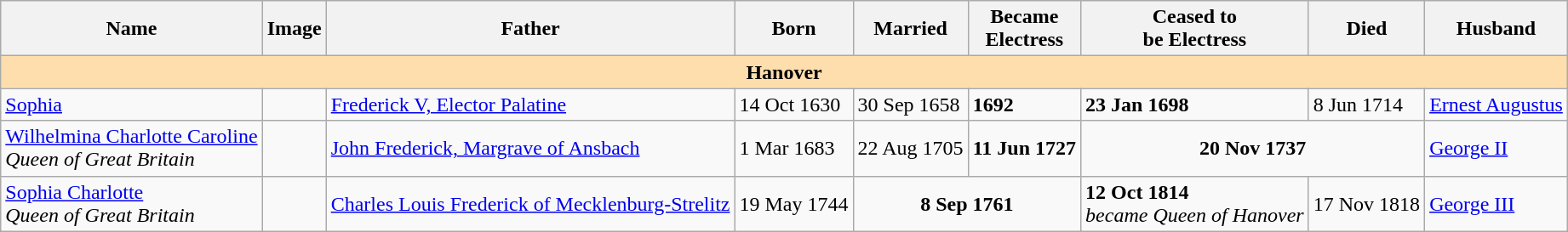<table class="wikitable">
<tr>
<th>Name</th>
<th>Image</th>
<th>Father</th>
<th>Born</th>
<th>Married</th>
<th>Became<br>Electress</th>
<th>Ceased to<br>be Electress</th>
<th>Died</th>
<th>Husband</th>
</tr>
<tr>
<td colspan="9" bgcolor=#FFDEAD align=center><strong>Hanover</strong></td>
</tr>
<tr>
<td><a href='#'>Sophia</a></td>
<td></td>
<td><a href='#'>Frederick V, Elector Palatine</a></td>
<td>14 Oct 1630</td>
<td>30 Sep 1658</td>
<td><strong>1692</strong></td>
<td><strong>23 Jan 1698</strong></td>
<td>8 Jun 1714</td>
<td><a href='#'>Ernest Augustus</a></td>
</tr>
<tr>
<td><a href='#'>Wilhelmina Charlotte Caroline</a><br><em>Queen of Great Britain</em></td>
<td></td>
<td><a href='#'>John Frederick, Margrave of Ansbach</a></td>
<td>1 Mar 1683</td>
<td>22 Aug 1705</td>
<td><strong>11 Jun 1727</strong></td>
<td align=center colspan="2"><strong>20 Nov 1737</strong></td>
<td><a href='#'>George II</a></td>
</tr>
<tr>
<td><a href='#'>Sophia Charlotte</a><br><em>Queen of Great Britain</em></td>
<td></td>
<td><a href='#'>Charles Louis Frederick of Mecklenburg-Strelitz</a></td>
<td>19 May 1744</td>
<td align=center colspan="2"><strong>8 Sep 1761</strong></td>
<td><strong>12 Oct 1814</strong><br><em>became Queen of Hanover</em></td>
<td>17 Nov 1818</td>
<td><a href='#'>George III</a></td>
</tr>
</table>
